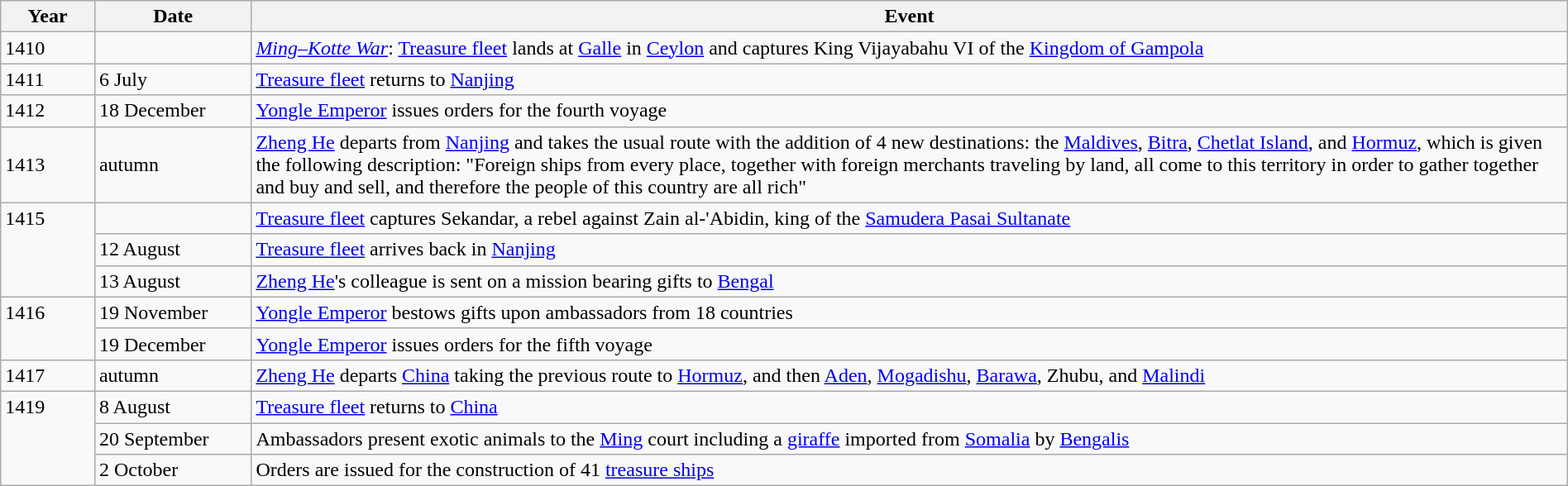<table class="wikitable" width="100%">
<tr>
<th style="width:6%">Year</th>
<th style="width:10%">Date</th>
<th>Event</th>
</tr>
<tr>
<td>1410</td>
<td></td>
<td><em><a href='#'>Ming–Kotte War</a></em>: <a href='#'>Treasure fleet</a> lands at <a href='#'>Galle</a> in <a href='#'>Ceylon</a> and captures King Vijayabahu VI of the <a href='#'>Kingdom of Gampola</a></td>
</tr>
<tr>
<td>1411</td>
<td>6 July</td>
<td><a href='#'>Treasure fleet</a> returns to <a href='#'>Nanjing</a></td>
</tr>
<tr>
<td>1412</td>
<td>18 December</td>
<td><a href='#'>Yongle Emperor</a> issues orders for the fourth voyage</td>
</tr>
<tr>
<td>1413</td>
<td>autumn</td>
<td><a href='#'>Zheng He</a> departs from <a href='#'>Nanjing</a> and takes the usual route with the addition of 4 new destinations: the <a href='#'>Maldives</a>, <a href='#'>Bitra</a>, <a href='#'>Chetlat Island</a>, and <a href='#'>Hormuz</a>, which is given the following description: "Foreign ships from every place, together with foreign merchants traveling by land, all come to this territory in order to gather together and buy and sell, and therefore the people of this country are all rich"</td>
</tr>
<tr>
<td rowspan="3" valign="top">1415</td>
<td></td>
<td><a href='#'>Treasure fleet</a> captures Sekandar, a rebel against Zain al-'Abidin, king of the <a href='#'>Samudera Pasai Sultanate</a></td>
</tr>
<tr>
<td>12 August</td>
<td><a href='#'>Treasure fleet</a> arrives back in <a href='#'>Nanjing</a></td>
</tr>
<tr>
<td>13 August</td>
<td><a href='#'>Zheng He</a>'s colleague is sent on a mission bearing gifts to <a href='#'>Bengal</a></td>
</tr>
<tr>
<td rowspan="2" valign="top">1416</td>
<td>19 November</td>
<td><a href='#'>Yongle Emperor</a> bestows gifts upon ambassadors from 18 countries</td>
</tr>
<tr>
<td>19 December</td>
<td><a href='#'>Yongle Emperor</a> issues orders for the fifth voyage</td>
</tr>
<tr>
<td>1417</td>
<td>autumn</td>
<td><a href='#'>Zheng He</a> departs <a href='#'>China</a> taking the previous route to <a href='#'>Hormuz</a>, and then <a href='#'>Aden</a>, <a href='#'>Mogadishu</a>, <a href='#'>Barawa</a>, Zhubu, and <a href='#'>Malindi</a></td>
</tr>
<tr>
<td rowspan="3" valign="top">1419</td>
<td>8 August</td>
<td><a href='#'>Treasure fleet</a> returns to <a href='#'>China</a></td>
</tr>
<tr>
<td>20 September</td>
<td>Ambassadors present exotic animals to the <a href='#'>Ming</a> court including a <a href='#'>giraffe</a> imported from <a href='#'>Somalia</a> by <a href='#'>Bengalis</a></td>
</tr>
<tr>
<td>2 October</td>
<td>Orders are issued for the construction of 41 <a href='#'>treasure ships</a></td>
</tr>
</table>
